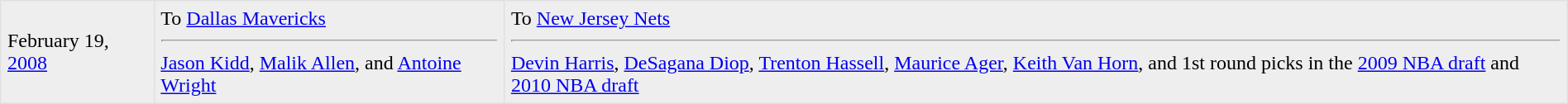<table border=1 style="border-collapse:collapse" bordercolor="#DFDFDF"  cellpadding="5">
<tr bgcolor="eeeeee">
<td>February 19, <a href='#'>2008</a></td>
<td valign="top">To <a href='#'>Dallas Mavericks</a><hr><a href='#'>Jason Kidd</a>, <a href='#'>Malik Allen</a>, and <a href='#'>Antoine Wright</a></td>
<td valign="top">To <a href='#'>New Jersey Nets</a><hr><a href='#'>Devin Harris</a>, <a href='#'>DeSagana Diop</a>, <a href='#'>Trenton Hassell</a>, <a href='#'>Maurice Ager</a>, <a href='#'>Keith Van Horn</a>, and 1st round picks in the <a href='#'>2009 NBA draft</a> and <a href='#'>2010 NBA draft</a></td>
</tr>
</table>
